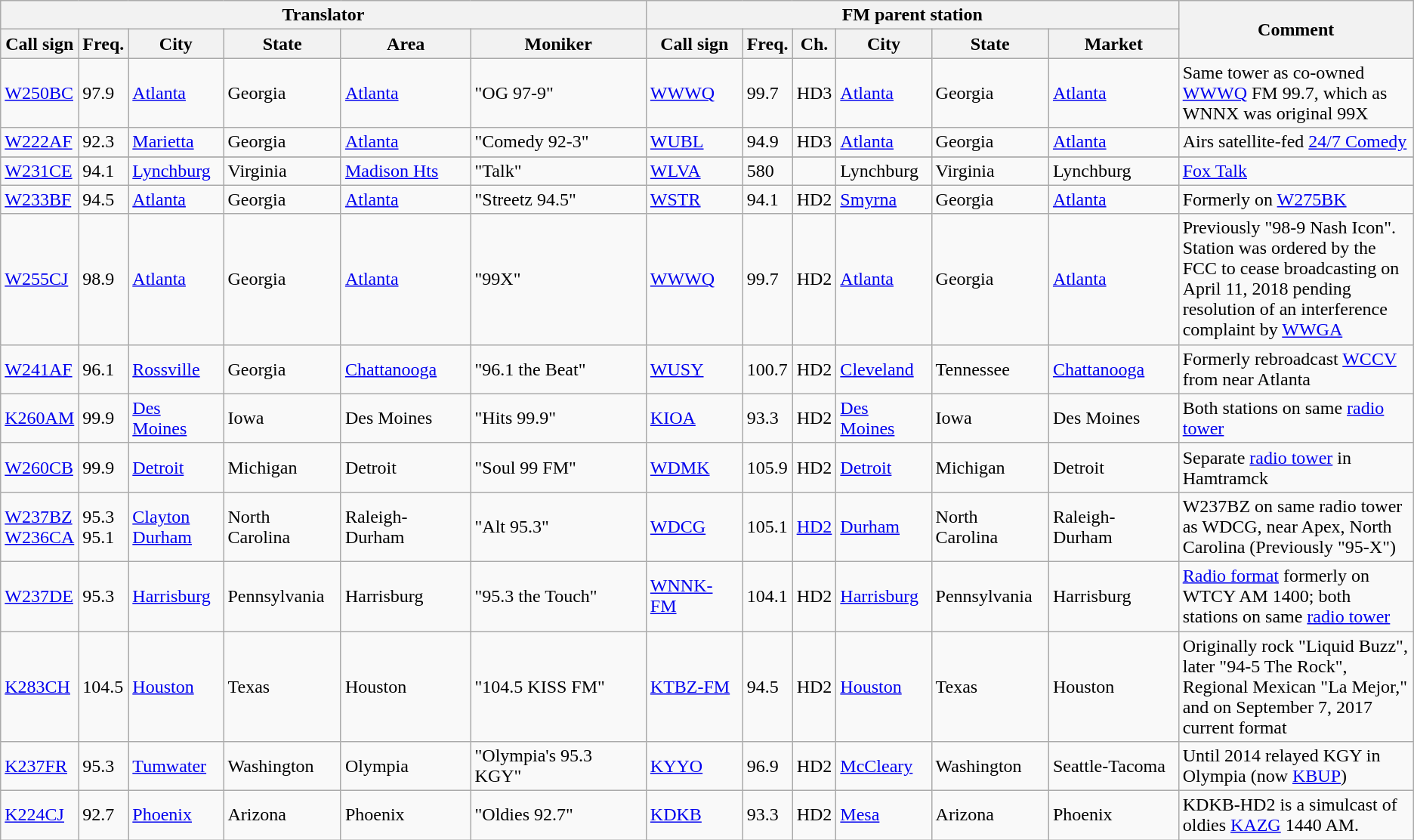<table class="wikitable sortable">
<tr>
<th colspan=6>Translator</th>
<th colspan=6>FM parent station</th>
<th class="unsortable" rowspan=2>Comment</th>
</tr>
<tr>
<th>Call sign</th>
<th>Freq.</th>
<th>City</th>
<th>State</th>
<th>Area</th>
<th>Moniker</th>
<th>Call sign</th>
<th>Freq.</th>
<th>Ch.</th>
<th>City</th>
<th>State</th>
<th>Market</th>
</tr>
<tr>
<td><a href='#'>W250BC</a></td>
<td>97.9</td>
<td><a href='#'>Atlanta</a></td>
<td>Georgia</td>
<td><a href='#'>Atlanta</a></td>
<td>"OG 97-9"</td>
<td><a href='#'>WWWQ</a></td>
<td>99.7</td>
<td>HD3</td>
<td><a href='#'>Atlanta</a></td>
<td>Georgia</td>
<td><a href='#'>Atlanta</a></td>
<td width=200>Same tower as co-owned <a href='#'>WWWQ</a> FM 99.7, which as WNNX was original 99X</td>
</tr>
<tr>
<td><a href='#'>W222AF</a></td>
<td>92.3</td>
<td><a href='#'>Marietta</a></td>
<td>Georgia</td>
<td><a href='#'>Atlanta</a></td>
<td>"Comedy 92-3"</td>
<td><a href='#'>WUBL</a></td>
<td>94.9</td>
<td>HD3</td>
<td><a href='#'>Atlanta</a></td>
<td>Georgia</td>
<td><a href='#'>Atlanta</a></td>
<td>Airs satellite-fed <a href='#'>24/7 Comedy</a></td>
</tr>
<tr>
</tr>
<tr>
<td><a href='#'>W231CE</a></td>
<td>94.1</td>
<td><a href='#'>Lynchburg</a></td>
<td>Virginia</td>
<td><a href='#'>Madison Hts</a></td>
<td>"Talk"</td>
<td><a href='#'>WLVA</a></td>
<td>580</td>
<td></td>
<td>Lynchburg</td>
<td>Virginia</td>
<td [Lynchburg area>Lynchburg</td>
<td><a href='#'>Fox Talk</a></td>
</tr>
<tr>
<td><a href='#'>W233BF</a></td>
<td>94.5</td>
<td><a href='#'>Atlanta</a></td>
<td>Georgia</td>
<td><a href='#'>Atlanta</a></td>
<td>"Streetz 94.5"</td>
<td><a href='#'>WSTR</a></td>
<td>94.1</td>
<td>HD2</td>
<td><a href='#'>Smyrna</a></td>
<td>Georgia</td>
<td><a href='#'>Atlanta</a></td>
<td>Formerly on <a href='#'>W275BK</a></td>
</tr>
<tr>
<td><a href='#'>W255CJ</a></td>
<td>98.9</td>
<td><a href='#'>Atlanta</a></td>
<td>Georgia</td>
<td><a href='#'>Atlanta</a></td>
<td>"99X"</td>
<td><a href='#'>WWWQ</a></td>
<td>99.7</td>
<td>HD2</td>
<td><a href='#'>Atlanta</a></td>
<td>Georgia</td>
<td><a href='#'>Atlanta</a></td>
<td>Previously "98-9 Nash Icon". Station was ordered by the FCC to cease broadcasting on April 11, 2018 pending resolution of an interference complaint by <a href='#'>WWGA</a></td>
</tr>
<tr>
<td><a href='#'>W241AF</a></td>
<td>96.1</td>
<td><a href='#'>Rossville</a></td>
<td>Georgia</td>
<td><a href='#'>Chattanooga</a></td>
<td>"96.1 the Beat"</td>
<td><a href='#'>WUSY</a></td>
<td>100.7</td>
<td>HD2</td>
<td><a href='#'>Cleveland</a></td>
<td>Tennessee</td>
<td><a href='#'>Chattanooga</a></td>
<td>Formerly rebroadcast <a href='#'>WCCV</a> from near Atlanta</td>
</tr>
<tr>
<td><a href='#'>K260AM</a></td>
<td>99.9</td>
<td><a href='#'>Des Moines</a></td>
<td>Iowa</td>
<td>Des Moines</td>
<td>"Hits 99.9"</td>
<td><a href='#'>KIOA</a></td>
<td>93.3</td>
<td>HD2</td>
<td><a href='#'>Des Moines</a></td>
<td>Iowa</td>
<td>Des Moines</td>
<td>Both stations on same <a href='#'>radio tower</a></td>
</tr>
<tr>
<td><a href='#'>W260CB</a></td>
<td>99.9</td>
<td><a href='#'>Detroit</a></td>
<td>Michigan</td>
<td>Detroit</td>
<td>"Soul 99 FM"</td>
<td><a href='#'>WDMK</a></td>
<td>105.9</td>
<td>HD2</td>
<td><a href='#'>Detroit</a></td>
<td>Michigan</td>
<td>Detroit</td>
<td>Separate <a href='#'>radio tower</a> in Hamtramck</td>
</tr>
<tr>
<td><a href='#'>W237BZ</a><br><a href='#'>W236CA</a></td>
<td>95.3<br>95.1</td>
<td><a href='#'>Clayton</a><br><a href='#'>Durham</a></td>
<td>North Carolina</td>
<td>Raleigh-Durham</td>
<td>"Alt 95.3"</td>
<td><a href='#'>WDCG</a></td>
<td>105.1</td>
<td><a href='#'>HD2</a></td>
<td><a href='#'>Durham</a></td>
<td>North Carolina</td>
<td>Raleigh-Durham</td>
<td>W237BZ on same radio tower as WDCG, near Apex, North Carolina (Previously "95-X")</td>
</tr>
<tr>
<td><a href='#'>W237DE</a></td>
<td>95.3</td>
<td><a href='#'>Harrisburg</a></td>
<td>Pennsylvania</td>
<td>Harrisburg</td>
<td>"95.3 the Touch"</td>
<td><a href='#'>WNNK-FM</a></td>
<td>104.1</td>
<td>HD2</td>
<td><a href='#'>Harrisburg</a></td>
<td>Pennsylvania</td>
<td>Harrisburg</td>
<td><a href='#'>Radio format</a> formerly on WTCY AM 1400; both stations on same <a href='#'>radio tower</a></td>
</tr>
<tr>
<td><a href='#'>K283CH</a></td>
<td>104.5</td>
<td><a href='#'>Houston</a></td>
<td>Texas</td>
<td>Houston</td>
<td>"104.5 KISS FM"</td>
<td><a href='#'>KTBZ-FM</a></td>
<td>94.5</td>
<td>HD2</td>
<td><a href='#'>Houston</a></td>
<td>Texas</td>
<td>Houston</td>
<td>Originally rock "Liquid Buzz", later "94-5 The Rock", Regional Mexican "La Mejor," and on September 7, 2017 current format</td>
</tr>
<tr>
<td><a href='#'>K237FR</a></td>
<td>95.3</td>
<td><a href='#'>Tumwater</a></td>
<td>Washington</td>
<td>Olympia</td>
<td>"Olympia's 95.3 KGY"</td>
<td><a href='#'>KYYO</a></td>
<td>96.9</td>
<td>HD2</td>
<td><a href='#'>McCleary</a></td>
<td>Washington</td>
<td>Seattle-Tacoma</td>
<td>Until 2014 relayed KGY in Olympia (now <a href='#'>KBUP</a>)</td>
</tr>
<tr>
<td><a href='#'>K224CJ</a></td>
<td>92.7</td>
<td><a href='#'>Phoenix</a></td>
<td>Arizona</td>
<td>Phoenix</td>
<td>"Oldies 92.7"</td>
<td><a href='#'>KDKB</a></td>
<td>93.3</td>
<td>HD2</td>
<td><a href='#'>Mesa</a></td>
<td>Arizona</td>
<td>Phoenix</td>
<td>KDKB-HD2 is a simulcast of oldies <a href='#'>KAZG</a> 1440 AM.</td>
</tr>
</table>
